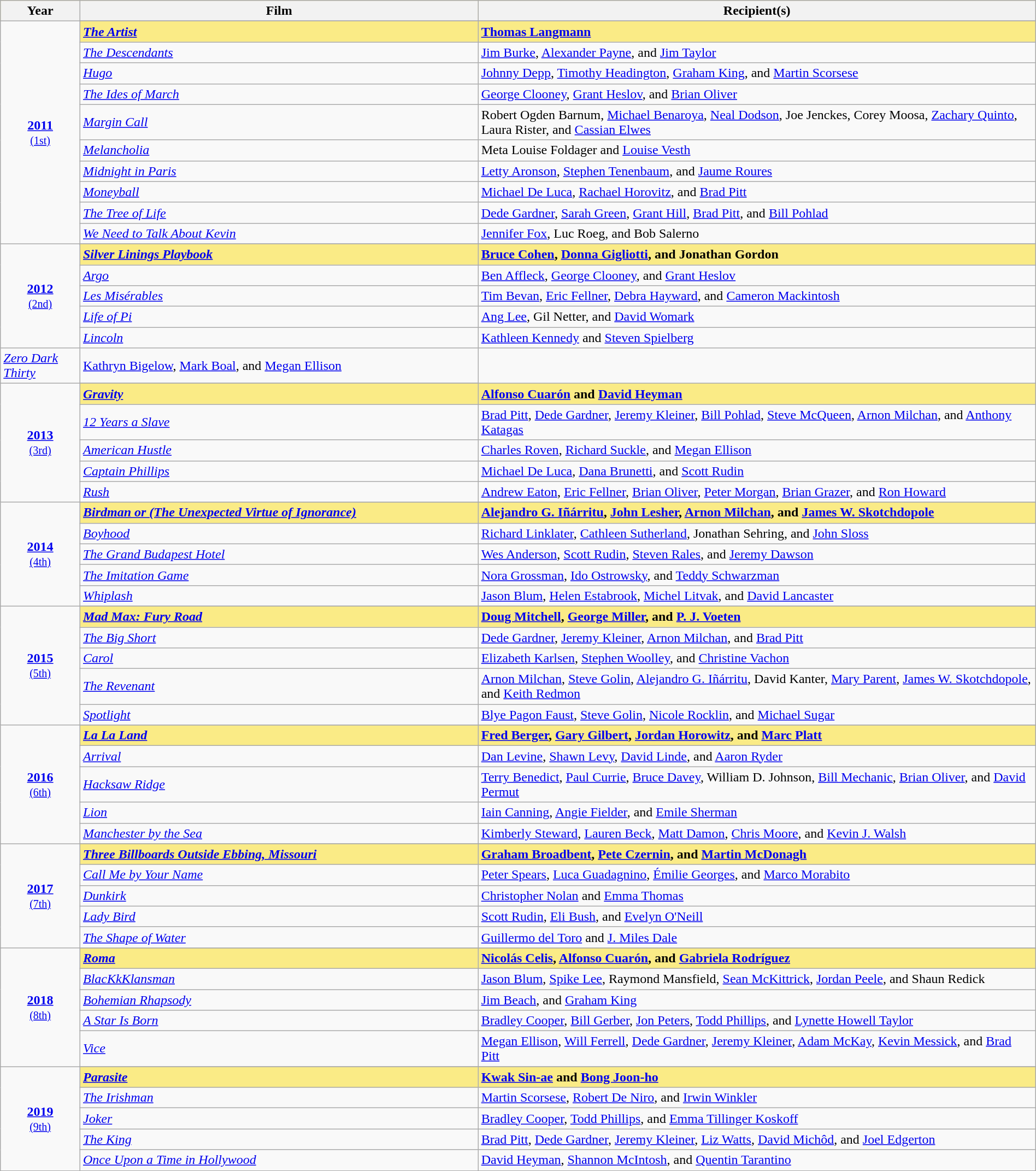<table class="wikitable" style="width:100%">
<tr bgcolor="#FAEB86">
<th width="5%">Year</th>
<th width="25%">Film</th>
<th width="35%">Recipient(s)</th>
</tr>
<tr>
<td rowspan="11" style="text-align:center"><strong><a href='#'>2011</a></strong><br><small><a href='#'>(1st)</a></small><br></td>
</tr>
<tr style="background:#FAEB86">
<td><strong><em><a href='#'>The Artist</a></em></strong></td>
<td><strong><a href='#'>Thomas Langmann</a></strong></td>
</tr>
<tr>
<td><em><a href='#'>The Descendants</a></em></td>
<td><a href='#'>Jim Burke</a>, <a href='#'>Alexander Payne</a>, and <a href='#'>Jim Taylor</a></td>
</tr>
<tr>
<td><em><a href='#'>Hugo</a></em></td>
<td><a href='#'>Johnny Depp</a>, <a href='#'>Timothy Headington</a>, <a href='#'>Graham King</a>, and <a href='#'>Martin Scorsese</a></td>
</tr>
<tr>
<td><em><a href='#'>The Ides of March</a></em></td>
<td><a href='#'>George Clooney</a>, <a href='#'>Grant Heslov</a>, and <a href='#'>Brian Oliver</a></td>
</tr>
<tr>
<td><em><a href='#'>Margin Call</a></em></td>
<td>Robert Ogden Barnum, <a href='#'>Michael Benaroya</a>, <a href='#'>Neal Dodson</a>, Joe Jenckes, Corey Moosa, <a href='#'>Zachary Quinto</a>, Laura Rister, and <a href='#'>Cassian Elwes</a></td>
</tr>
<tr>
<td><em><a href='#'>Melancholia</a></em></td>
<td>Meta Louise Foldager and <a href='#'>Louise Vesth</a></td>
</tr>
<tr>
<td><em><a href='#'>Midnight in Paris</a></em></td>
<td><a href='#'>Letty Aronson</a>, <a href='#'>Stephen Tenenbaum</a>, and <a href='#'>Jaume Roures</a></td>
</tr>
<tr>
<td><em><a href='#'>Moneyball</a></em></td>
<td><a href='#'>Michael De Luca</a>, <a href='#'>Rachael Horovitz</a>, and <a href='#'>Brad Pitt</a></td>
</tr>
<tr>
<td><em><a href='#'>The Tree of Life</a></em></td>
<td><a href='#'>Dede Gardner</a>, <a href='#'>Sarah Green</a>, <a href='#'>Grant Hill</a>, <a href='#'>Brad Pitt</a>, and <a href='#'>Bill Pohlad</a></td>
</tr>
<tr>
<td><em><a href='#'>We Need to Talk About Kevin</a></em></td>
<td><a href='#'>Jennifer Fox</a>, Luc Roeg, and Bob Salerno</td>
</tr>
<tr>
<td rowspan="7" style="text-align:center"><strong><a href='#'>2012</a></strong><br><small><a href='#'>(2nd)</a></small><br></td>
</tr>
<tr>
</tr>
<tr style="background:#FAEB86">
<td><strong><em><a href='#'>Silver Linings Playbook</a></em></strong></td>
<td><strong><a href='#'>Bruce Cohen</a>, <a href='#'>Donna Gigliotti</a>, and Jonathan Gordon</strong></td>
</tr>
<tr>
<td><em><a href='#'>Argo</a></em></td>
<td><a href='#'>Ben Affleck</a>, <a href='#'>George Clooney</a>, and <a href='#'>Grant Heslov</a></td>
</tr>
<tr>
<td><em><a href='#'>Les Misérables</a></em></td>
<td><a href='#'>Tim Bevan</a>, <a href='#'>Eric Fellner</a>, <a href='#'>Debra Hayward</a>, and <a href='#'>Cameron Mackintosh</a></td>
</tr>
<tr>
<td><em><a href='#'>Life of Pi</a></em></td>
<td><a href='#'>Ang Lee</a>, Gil Netter, and <a href='#'>David Womark</a></td>
</tr>
<tr>
<td><em><a href='#'>Lincoln</a></em></td>
<td><a href='#'>Kathleen Kennedy</a> and <a href='#'>Steven Spielberg</a></td>
</tr>
<tr>
<td><em><a href='#'>Zero Dark Thirty</a></em></td>
<td><a href='#'>Kathryn Bigelow</a>, <a href='#'>Mark Boal</a>, and <a href='#'>Megan Ellison</a></td>
</tr>
<tr>
<td rowspan="6" style="text-align:center"><strong><a href='#'>2013</a></strong><br><small><a href='#'>(3rd)</a></small><br></td>
</tr>
<tr style="background:#FAEB86">
<td><strong><em><a href='#'>Gravity</a></em></strong></td>
<td><strong><a href='#'>Alfonso Cuarón</a> and <a href='#'>David Heyman</a></strong></td>
</tr>
<tr>
<td><em><a href='#'>12 Years a Slave</a></em></td>
<td><a href='#'>Brad Pitt</a>, <a href='#'>Dede Gardner</a>, <a href='#'>Jeremy Kleiner</a>, <a href='#'>Bill Pohlad</a>, <a href='#'>Steve McQueen</a>, <a href='#'>Arnon Milchan</a>, and <a href='#'>Anthony Katagas</a></td>
</tr>
<tr>
<td><em><a href='#'>American Hustle</a></em></td>
<td><a href='#'>Charles Roven</a>, <a href='#'>Richard Suckle</a>, and <a href='#'>Megan Ellison</a></td>
</tr>
<tr>
<td><em><a href='#'>Captain Phillips</a></em></td>
<td><a href='#'>Michael De Luca</a>, <a href='#'>Dana Brunetti</a>, and <a href='#'>Scott Rudin</a></td>
</tr>
<tr>
<td><em><a href='#'>Rush</a></em></td>
<td><a href='#'>Andrew Eaton</a>, <a href='#'>Eric Fellner</a>, <a href='#'>Brian Oliver</a>, <a href='#'>Peter Morgan</a>, <a href='#'>Brian Grazer</a>, and <a href='#'>Ron Howard</a></td>
</tr>
<tr>
<td rowspan="6" style="text-align:center"><strong><a href='#'>2014</a></strong><br><small><a href='#'>(4th)</a></small><br></td>
</tr>
<tr style="background:#FAEB86">
<td><strong><em><a href='#'>Birdman or (The Unexpected Virtue of Ignorance)</a></em></strong></td>
<td><strong><a href='#'>Alejandro G. Iñárritu</a>, <a href='#'>John Lesher</a>, <a href='#'>Arnon Milchan</a>, and <a href='#'>James W. Skotchdopole</a></strong></td>
</tr>
<tr>
<td><em><a href='#'>Boyhood</a></em></td>
<td><a href='#'>Richard Linklater</a>, <a href='#'>Cathleen Sutherland</a>, Jonathan Sehring, and <a href='#'>John Sloss</a></td>
</tr>
<tr>
<td><em><a href='#'>The Grand Budapest Hotel</a></em></td>
<td><a href='#'>Wes Anderson</a>, <a href='#'>Scott Rudin</a>, <a href='#'>Steven Rales</a>, and <a href='#'>Jeremy Dawson</a></td>
</tr>
<tr>
<td><em><a href='#'>The Imitation Game</a></em></td>
<td><a href='#'>Nora Grossman</a>, <a href='#'>Ido Ostrowsky</a>, and <a href='#'>Teddy Schwarzman</a></td>
</tr>
<tr>
<td><em><a href='#'>Whiplash</a></em></td>
<td><a href='#'>Jason Blum</a>, <a href='#'>Helen Estabrook</a>, <a href='#'>Michel Litvak</a>, and <a href='#'>David Lancaster</a></td>
</tr>
<tr>
<td rowspan="6" style="text-align:center"><strong><a href='#'>2015</a></strong><br><small><a href='#'>(5th)</a></small><br></td>
</tr>
<tr style="background:#FAEB86">
<td><strong><em><a href='#'>Mad Max: Fury Road</a></em></strong></td>
<td><strong><a href='#'>Doug Mitchell</a>, <a href='#'>George Miller</a>, and <a href='#'>P. J. Voeten</a></strong></td>
</tr>
<tr>
<td><em><a href='#'>The Big Short</a></em></td>
<td><a href='#'>Dede Gardner</a>, <a href='#'>Jeremy Kleiner</a>, <a href='#'>Arnon Milchan</a>, and <a href='#'>Brad Pitt</a></td>
</tr>
<tr>
<td><em><a href='#'>Carol</a></em></td>
<td><a href='#'>Elizabeth Karlsen</a>, <a href='#'>Stephen Woolley</a>, and <a href='#'>Christine Vachon</a></td>
</tr>
<tr>
<td><em><a href='#'>The Revenant</a></em></td>
<td><a href='#'>Arnon Milchan</a>, <a href='#'>Steve Golin</a>, <a href='#'>Alejandro G. Iñárritu</a>, David Kanter, <a href='#'>Mary Parent</a>, <a href='#'>James W. Skotchdopole</a>, and <a href='#'>Keith Redmon</a></td>
</tr>
<tr>
<td><em><a href='#'>Spotlight</a></em></td>
<td><a href='#'>Blye Pagon Faust</a>, <a href='#'>Steve Golin</a>, <a href='#'>Nicole Rocklin</a>, and <a href='#'>Michael Sugar</a></td>
</tr>
<tr>
<td rowspan="6" style="text-align:center"><strong><a href='#'>2016</a></strong><br><small><a href='#'>(6th)</a></small><br></td>
</tr>
<tr style="background:#FAEB86">
<td><strong><em><a href='#'>La La Land</a></em></strong></td>
<td><strong><a href='#'>Fred Berger</a>, <a href='#'>Gary Gilbert</a>, <a href='#'>Jordan Horowitz</a>, and <a href='#'>Marc Platt</a></strong></td>
</tr>
<tr>
<td><em><a href='#'>Arrival</a></em></td>
<td><a href='#'>Dan Levine</a>, <a href='#'>Shawn Levy</a>, <a href='#'>David Linde</a>, and <a href='#'>Aaron Ryder</a></td>
</tr>
<tr>
<td><em><a href='#'>Hacksaw Ridge</a></em></td>
<td><a href='#'>Terry Benedict</a>, <a href='#'>Paul Currie</a>, <a href='#'>Bruce Davey</a>, William D. Johnson, <a href='#'>Bill Mechanic</a>, <a href='#'>Brian Oliver</a>, and <a href='#'>David Permut</a></td>
</tr>
<tr>
<td><em><a href='#'>Lion</a></em></td>
<td><a href='#'>Iain Canning</a>, <a href='#'>Angie Fielder</a>, and <a href='#'>Emile Sherman</a></td>
</tr>
<tr>
<td><em><a href='#'>Manchester by the Sea</a></em></td>
<td><a href='#'>Kimberly Steward</a>, <a href='#'>Lauren Beck</a>, <a href='#'>Matt Damon</a>, <a href='#'>Chris Moore</a>, and <a href='#'>Kevin J. Walsh</a></td>
</tr>
<tr>
<td rowspan="6" style="text-align:center"><strong><a href='#'>2017</a></strong><br><small><a href='#'>(7th)</a></small><br></td>
</tr>
<tr style="background:#FAEB86">
<td><strong><em><a href='#'>Three Billboards Outside Ebbing, Missouri</a></em></strong></td>
<td><strong><a href='#'>Graham Broadbent</a>, <a href='#'>Pete Czernin</a>, and <a href='#'>Martin McDonagh</a></strong></td>
</tr>
<tr>
<td><em><a href='#'>Call Me by Your Name</a></em></td>
<td><a href='#'>Peter Spears</a>, <a href='#'>Luca Guadagnino</a>, <a href='#'>Émilie Georges</a>, and <a href='#'>Marco Morabito</a></td>
</tr>
<tr>
<td><em><a href='#'>Dunkirk</a></em></td>
<td><a href='#'>Christopher Nolan</a> and <a href='#'>Emma Thomas</a></td>
</tr>
<tr>
<td><em><a href='#'>Lady Bird</a></em></td>
<td><a href='#'>Scott Rudin</a>, <a href='#'>Eli Bush</a>, and <a href='#'>Evelyn O'Neill</a></td>
</tr>
<tr>
<td><em><a href='#'>The Shape of Water</a></em></td>
<td><a href='#'>Guillermo del Toro</a> and <a href='#'>J. Miles Dale</a></td>
</tr>
<tr>
<td rowspan="6" style="text-align:center"><strong><a href='#'>2018</a></strong><br><small><a href='#'>(8th)</a></small><br></td>
</tr>
<tr style="background:#FAEB86">
<td><strong><em><a href='#'>Roma</a></em></strong></td>
<td><strong><a href='#'>Nicolás Celis</a>, <a href='#'>Alfonso Cuarón</a>, and <a href='#'>Gabriela Rodríguez</a></strong></td>
</tr>
<tr>
<td><em><a href='#'>BlacKkKlansman</a></em></td>
<td><a href='#'>Jason Blum</a>, <a href='#'>Spike Lee</a>, Raymond Mansfield, <a href='#'>Sean McKittrick</a>, <a href='#'>Jordan Peele</a>, and Shaun Redick</td>
</tr>
<tr>
<td><em><a href='#'>Bohemian Rhapsody</a></em></td>
<td><a href='#'>Jim Beach</a>, and <a href='#'>Graham King</a></td>
</tr>
<tr>
<td><em><a href='#'>A Star Is Born</a></em></td>
<td><a href='#'>Bradley Cooper</a>, <a href='#'>Bill Gerber</a>, <a href='#'>Jon Peters</a>, <a href='#'>Todd Phillips</a>, and <a href='#'>Lynette Howell Taylor</a></td>
</tr>
<tr>
<td><em><a href='#'>Vice</a></em></td>
<td><a href='#'>Megan Ellison</a>, <a href='#'>Will Ferrell</a>, <a href='#'>Dede Gardner</a>, <a href='#'>Jeremy Kleiner</a>, <a href='#'>Adam McKay</a>, <a href='#'>Kevin Messick</a>, and <a href='#'>Brad Pitt</a></td>
</tr>
<tr>
<td rowspan="6" style="text-align:center"><strong><a href='#'>2019</a></strong><br><small><a href='#'>(9th)</a></small><br></td>
</tr>
<tr style="background:#FAEB86">
<td><strong><em><a href='#'>Parasite</a></em></strong></td>
<td><strong><a href='#'>Kwak Sin-ae</a> and <a href='#'>Bong Joon-ho</a></strong></td>
</tr>
<tr>
<td><em><a href='#'>The Irishman</a></em></td>
<td><a href='#'>Martin Scorsese</a>, <a href='#'>Robert De Niro</a>, and <a href='#'>Irwin Winkler</a></td>
</tr>
<tr>
<td><em><a href='#'>Joker</a></em></td>
<td><a href='#'>Bradley Cooper</a>, <a href='#'>Todd Phillips</a>, and <a href='#'>Emma Tillinger Koskoff</a></td>
</tr>
<tr>
<td><em><a href='#'>The King</a></em></td>
<td><a href='#'>Brad Pitt</a>, <a href='#'>Dede Gardner</a>, <a href='#'>Jeremy Kleiner</a>, <a href='#'>Liz Watts</a>, <a href='#'>David Michôd</a>, and <a href='#'>Joel Edgerton</a></td>
</tr>
<tr>
<td><em><a href='#'>Once Upon a Time in Hollywood</a></em></td>
<td><a href='#'>David Heyman</a>, <a href='#'>Shannon McIntosh</a>, and <a href='#'>Quentin Tarantino</a></td>
</tr>
</table>
